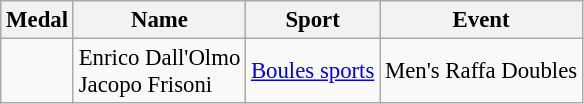<table class="wikitable sortable" style="font-size: 95%;">
<tr>
<th>Medal</th>
<th>Name</th>
<th>Sport</th>
<th>Event</th>
</tr>
<tr>
<td></td>
<td>Enrico Dall'Olmo<br>Jacopo Frisoni</td>
<td><a href='#'>Boules sports</a></td>
<td>Men's Raffa Doubles</td>
</tr>
</table>
